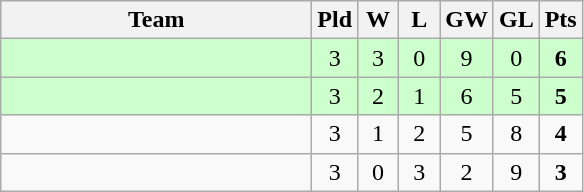<table class="wikitable" style="text-align:center">
<tr>
<th width=200>Team</th>
<th width=20>Pld</th>
<th width=20>W</th>
<th width=20>L</th>
<th width=20>GW</th>
<th width=20>GL</th>
<th width=20>Pts</th>
</tr>
<tr bgcolor="ccffcc">
<td style="text-align:left;"></td>
<td>3</td>
<td>3</td>
<td>0</td>
<td>9</td>
<td>0</td>
<td><strong>6</strong></td>
</tr>
<tr bgcolor="ccffcc">
<td style="text-align:left;"></td>
<td>3</td>
<td>2</td>
<td>1</td>
<td>6</td>
<td>5</td>
<td><strong>5</strong></td>
</tr>
<tr>
<td style="text-align:left;"></td>
<td>3</td>
<td>1</td>
<td>2</td>
<td>5</td>
<td>8</td>
<td><strong>4</strong></td>
</tr>
<tr>
<td style="text-align:left;"></td>
<td>3</td>
<td>0</td>
<td>3</td>
<td>2</td>
<td>9</td>
<td><strong>3</strong></td>
</tr>
</table>
